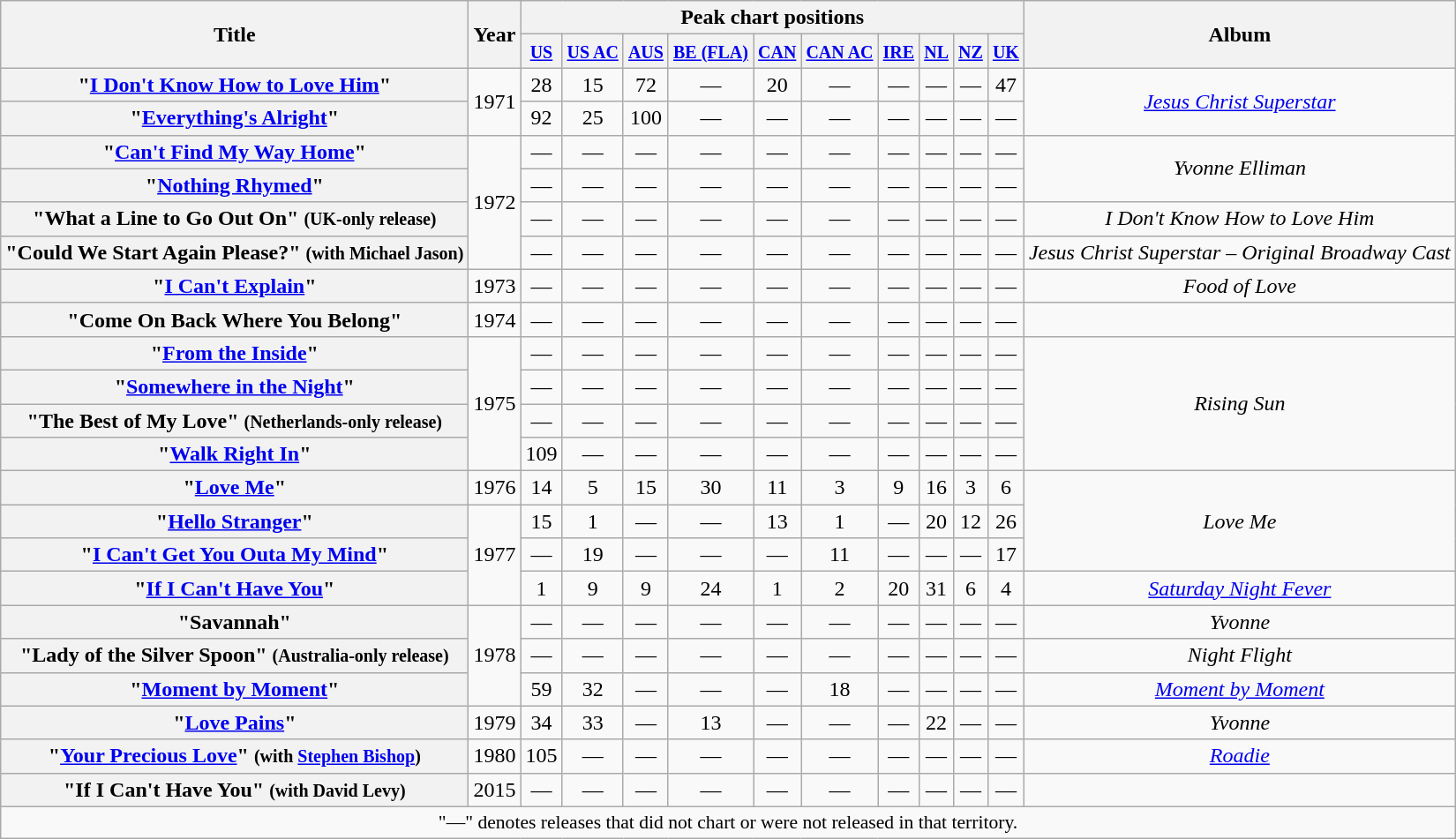<table class="wikitable plainrowheaders" style="text-align:center;">
<tr>
<th rowspan="2">Title</th>
<th rowspan="2">Year</th>
<th colspan="10">Peak chart positions</th>
<th rowspan="2">Album</th>
</tr>
<tr>
<th scope="col"><small><a href='#'>US</a></small><br></th>
<th><small><a href='#'>US AC</a></small><br></th>
<th scope="col"><small><a href='#'>AUS</a></small><br></th>
<th><small><a href='#'>BE (FLA)</a></small><br></th>
<th><small><a href='#'>CAN</a></small><br></th>
<th><small><a href='#'>CAN AC</a></small><br></th>
<th><small><a href='#'>IRE</a></small><br></th>
<th><small><a href='#'>NL</a></small><br></th>
<th><small><a href='#'>NZ</a></small><br></th>
<th><small><a href='#'>UK</a></small><br></th>
</tr>
<tr>
<th scope="row">"<a href='#'>I Don't Know How to Love Him</a>"</th>
<td rowspan="2">1971</td>
<td>28</td>
<td>15</td>
<td>72</td>
<td>—</td>
<td>20</td>
<td>—</td>
<td>—</td>
<td>—</td>
<td>—</td>
<td>47</td>
<td rowspan="2"><em><a href='#'>Jesus Christ Superstar</a></em></td>
</tr>
<tr>
<th scope="row">"<a href='#'>Everything's Alright</a>"</th>
<td align="center">92</td>
<td>25</td>
<td>100</td>
<td>—</td>
<td>—</td>
<td>—</td>
<td>—</td>
<td>—</td>
<td>—</td>
<td>—</td>
</tr>
<tr>
<th scope="row">"<a href='#'>Can't Find My Way Home</a>"</th>
<td rowspan="4">1972</td>
<td align="center">—</td>
<td>—</td>
<td>—</td>
<td>—</td>
<td>—</td>
<td>—</td>
<td>—</td>
<td>—</td>
<td>—</td>
<td>—</td>
<td rowspan="2"><em>Yvonne Elliman</em></td>
</tr>
<tr>
<th scope="row">"<a href='#'>Nothing Rhymed</a>"</th>
<td align="center">—</td>
<td>—</td>
<td>—</td>
<td>—</td>
<td>—</td>
<td>—</td>
<td>—</td>
<td>—</td>
<td>—</td>
<td>—</td>
</tr>
<tr>
<th scope="row">"What a Line to Go Out On" <small>(UK-only release)</small></th>
<td align="center">—</td>
<td>—</td>
<td>—</td>
<td>—</td>
<td>—</td>
<td>—</td>
<td>—</td>
<td>—</td>
<td>—</td>
<td>—</td>
<td><em>I Don't Know How to Love Him</em></td>
</tr>
<tr>
<th scope="row">"Could We Start Again Please?" <small>(with Michael Jason)</small></th>
<td align="center">—</td>
<td>—</td>
<td>—</td>
<td>—</td>
<td>—</td>
<td>—</td>
<td>—</td>
<td>—</td>
<td>—</td>
<td>—</td>
<td><em>Jesus Christ Superstar – Original Broadway Cast</em></td>
</tr>
<tr>
<th scope="row">"<a href='#'>I Can't Explain</a>"</th>
<td>1973</td>
<td align="center">—</td>
<td>—</td>
<td>—</td>
<td>—</td>
<td>—</td>
<td>—</td>
<td>—</td>
<td>—</td>
<td>—</td>
<td>—</td>
<td><em>Food of Love</em></td>
</tr>
<tr>
<th scope="row">"Come On Back Where You Belong"</th>
<td>1974</td>
<td align="center">—</td>
<td>—</td>
<td>—</td>
<td>—</td>
<td>—</td>
<td>—</td>
<td>—</td>
<td>—</td>
<td>—</td>
<td>—</td>
<td></td>
</tr>
<tr>
<th scope="row">"<a href='#'>From the Inside</a>"</th>
<td rowspan="4">1975</td>
<td>—</td>
<td>—</td>
<td>—</td>
<td>—</td>
<td>—</td>
<td>—</td>
<td>—</td>
<td>—</td>
<td>—</td>
<td>—</td>
<td rowspan="4"><em>Rising Sun</em></td>
</tr>
<tr>
<th scope="row">"<a href='#'>Somewhere in the Night</a>"</th>
<td align="center">—</td>
<td>—</td>
<td>—</td>
<td>—</td>
<td>—</td>
<td>—</td>
<td>—</td>
<td>—</td>
<td>—</td>
<td>—</td>
</tr>
<tr>
<th scope="row">"The Best of My Love" <small>(Netherlands-only release)</small></th>
<td>—</td>
<td>—</td>
<td>—</td>
<td>—</td>
<td>—</td>
<td>—</td>
<td>—</td>
<td>—</td>
<td>—</td>
<td>—</td>
</tr>
<tr>
<th scope="row">"<a href='#'>Walk Right In</a>"</th>
<td>109</td>
<td>—</td>
<td>—</td>
<td>—</td>
<td>—</td>
<td>—</td>
<td>—</td>
<td>—</td>
<td>—</td>
<td>—</td>
</tr>
<tr>
<th scope="row">"<a href='#'>Love Me</a>"</th>
<td>1976</td>
<td>14</td>
<td>5</td>
<td>15</td>
<td>30</td>
<td>11</td>
<td>3</td>
<td>9</td>
<td>16</td>
<td>3</td>
<td>6</td>
<td rowspan="3"><em>Love Me</em></td>
</tr>
<tr>
<th scope="row">"<a href='#'>Hello Stranger</a>"</th>
<td rowspan="3">1977</td>
<td>15</td>
<td>1</td>
<td>—</td>
<td>—</td>
<td>13</td>
<td>1</td>
<td>—</td>
<td>20</td>
<td>12</td>
<td>26</td>
</tr>
<tr>
<th scope="row">"<a href='#'>I Can't Get You Outa My Mind</a>"</th>
<td>—</td>
<td>19</td>
<td>—</td>
<td>—</td>
<td>—</td>
<td>11</td>
<td>—</td>
<td>—</td>
<td>—</td>
<td>17</td>
</tr>
<tr>
<th scope="row">"<a href='#'>If I Can't Have You</a>"</th>
<td align="center">1</td>
<td>9</td>
<td>9</td>
<td>24</td>
<td>1</td>
<td>2</td>
<td>20</td>
<td>31</td>
<td>6</td>
<td>4</td>
<td><em><a href='#'>Saturday Night Fever</a></em></td>
</tr>
<tr>
<th scope="row">"Savannah"</th>
<td rowspan="3">1978</td>
<td align="center">—</td>
<td>—</td>
<td>—</td>
<td>—</td>
<td>—</td>
<td>—</td>
<td>—</td>
<td>—</td>
<td>—</td>
<td>—</td>
<td><em>Yvonne</em></td>
</tr>
<tr>
<th scope="row">"Lady of the Silver Spoon" <small>(Australia-only release)</small></th>
<td align="center">—</td>
<td>—</td>
<td>—</td>
<td>—</td>
<td>—</td>
<td>—</td>
<td>—</td>
<td>—</td>
<td>—</td>
<td>—</td>
<td><em>Night Flight</em></td>
</tr>
<tr>
<th scope="row">"<a href='#'>Moment by Moment</a>"</th>
<td align="center">59</td>
<td>32</td>
<td>—</td>
<td>—</td>
<td>—</td>
<td>18</td>
<td>—</td>
<td>—</td>
<td>—</td>
<td>—</td>
<td><em><a href='#'>Moment by Moment</a></em></td>
</tr>
<tr>
<th scope="row">"<a href='#'>Love Pains</a>"</th>
<td>1979</td>
<td>34</td>
<td>33</td>
<td>—</td>
<td>13</td>
<td>—</td>
<td>—</td>
<td>—</td>
<td>22</td>
<td>—</td>
<td>—</td>
<td><em>Yvonne</em></td>
</tr>
<tr>
<th scope="row">"<a href='#'>Your Precious Love</a>" <small>(with <a href='#'>Stephen Bishop</a>)</small></th>
<td>1980</td>
<td align="center">105</td>
<td>—</td>
<td>—</td>
<td>—</td>
<td>—</td>
<td>—</td>
<td>—</td>
<td>—</td>
<td>—</td>
<td>—</td>
<td><em><a href='#'>Roadie</a></em></td>
</tr>
<tr>
<th scope="row">"If I Can't Have You" <small>(with David Levy)</small></th>
<td>2015</td>
<td align="center">—</td>
<td>—</td>
<td>—</td>
<td>—</td>
<td>—</td>
<td>—</td>
<td>—</td>
<td>—</td>
<td>—</td>
<td>—</td>
<td></td>
</tr>
<tr>
<td colspan="13" style="font-size:90%">"—" denotes releases that did not chart or were not released in that territory.</td>
</tr>
</table>
